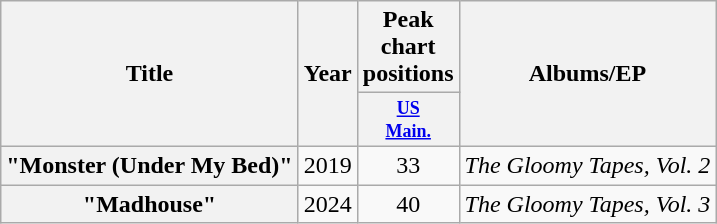<table class="wikitable plainrowheaders" style="text-align:center;">
<tr>
<th rowspan="2" scope="col">Title</th>
<th rowspan="2" scope="col">Year</th>
<th scope="col" colspan="1">Peak chart positions</th>
<th rowspan="2" scope="col">Albums/EP</th>
</tr>
<tr>
<th style="width:4em;font-size:75%"><a href='#'>US<br>Main.</a><br></th>
</tr>
<tr>
<th scope="row">"Monster (Under My Bed)"</th>
<td>2019</td>
<td>33</td>
<td><em>The Gloomy Tapes, Vol. 2</em></td>
</tr>
<tr>
<th scope="row">"Madhouse"</th>
<td>2024</td>
<td>40</td>
<td><em>The Gloomy Tapes, Vol. 3</em></td>
</tr>
</table>
